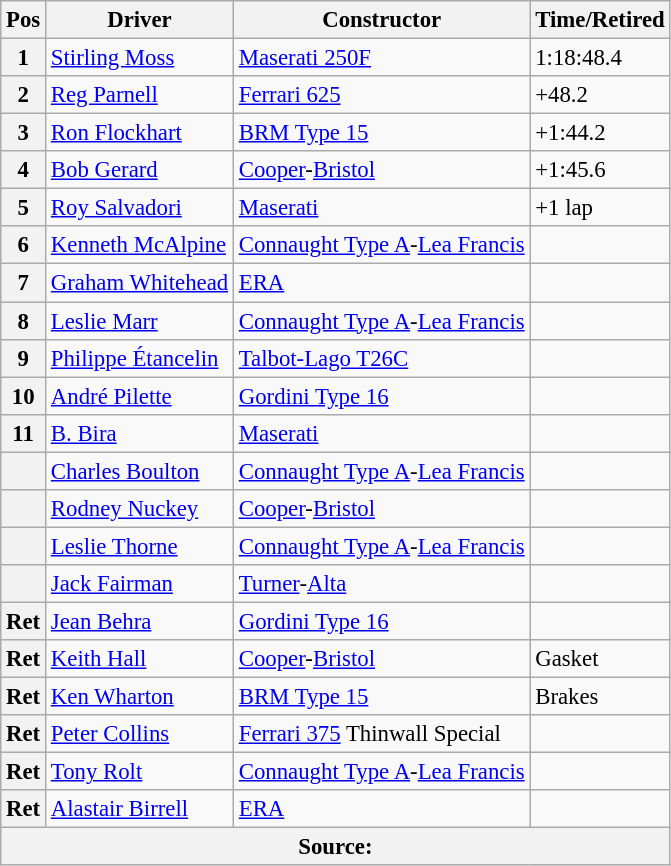<table class="wikitable" style="font-size: 95%">
<tr>
<th>Pos</th>
<th>Driver</th>
<th>Constructor</th>
<th>Time/Retired</th>
</tr>
<tr>
<th>1</th>
<td> <a href='#'>Stirling Moss</a></td>
<td><a href='#'>Maserati 250F</a></td>
<td>1:18:48.4</td>
</tr>
<tr>
<th>2</th>
<td> <a href='#'>Reg Parnell</a></td>
<td><a href='#'>Ferrari 625</a></td>
<td>+48.2</td>
</tr>
<tr>
<th>3</th>
<td> <a href='#'>Ron Flockhart</a></td>
<td><a href='#'>BRM Type 15</a></td>
<td>+1:44.2</td>
</tr>
<tr>
<th>4</th>
<td> <a href='#'>Bob Gerard</a></td>
<td><a href='#'>Cooper</a>-<a href='#'>Bristol</a></td>
<td>+1:45.6</td>
</tr>
<tr>
<th>5</th>
<td> <a href='#'>Roy Salvadori</a></td>
<td><a href='#'>Maserati</a></td>
<td>+1 lap</td>
</tr>
<tr>
<th>6</th>
<td> <a href='#'>Kenneth McAlpine</a></td>
<td><a href='#'>Connaught Type A</a>-<a href='#'>Lea Francis</a></td>
<td></td>
</tr>
<tr>
<th>7</th>
<td> <a href='#'>Graham Whitehead</a></td>
<td><a href='#'>ERA</a></td>
<td></td>
</tr>
<tr>
<th>8</th>
<td> <a href='#'>Leslie Marr</a></td>
<td><a href='#'>Connaught Type A</a>-<a href='#'>Lea Francis</a></td>
<td></td>
</tr>
<tr>
<th>9</th>
<td> <a href='#'>Philippe Étancelin</a></td>
<td><a href='#'>Talbot-Lago T26C</a></td>
<td></td>
</tr>
<tr>
<th>10</th>
<td> <a href='#'>André Pilette</a></td>
<td><a href='#'>Gordini Type 16</a></td>
<td></td>
</tr>
<tr>
<th>11</th>
<td> <a href='#'>B. Bira</a></td>
<td><a href='#'>Maserati</a></td>
<td></td>
</tr>
<tr>
<th></th>
<td> <a href='#'>Charles Boulton</a></td>
<td><a href='#'>Connaught Type A</a>-<a href='#'>Lea Francis</a></td>
<td></td>
</tr>
<tr>
<th></th>
<td> <a href='#'>Rodney Nuckey</a></td>
<td><a href='#'>Cooper</a>-<a href='#'>Bristol</a></td>
<td></td>
</tr>
<tr>
<th></th>
<td> <a href='#'>Leslie Thorne</a></td>
<td><a href='#'>Connaught Type A</a>-<a href='#'>Lea Francis</a></td>
<td></td>
</tr>
<tr>
<th></th>
<td> <a href='#'>Jack Fairman</a></td>
<td><a href='#'>Turner</a>-<a href='#'>Alta</a></td>
<td></td>
</tr>
<tr>
<th>Ret</th>
<td> <a href='#'>Jean Behra</a></td>
<td><a href='#'>Gordini Type 16</a></td>
<td></td>
</tr>
<tr>
<th>Ret</th>
<td> <a href='#'>Keith Hall</a></td>
<td><a href='#'>Cooper</a>-<a href='#'>Bristol</a></td>
<td>Gasket</td>
</tr>
<tr>
<th>Ret</th>
<td> <a href='#'>Ken Wharton</a></td>
<td><a href='#'>BRM Type 15</a></td>
<td>Brakes</td>
</tr>
<tr>
<th>Ret</th>
<td> <a href='#'>Peter Collins</a></td>
<td><a href='#'>Ferrari 375</a> Thinwall Special</td>
<td></td>
</tr>
<tr>
<th>Ret</th>
<td> <a href='#'>Tony Rolt</a></td>
<td><a href='#'>Connaught Type A</a>-<a href='#'>Lea Francis</a></td>
<td></td>
</tr>
<tr>
<th>Ret</th>
<td> <a href='#'>Alastair Birrell</a></td>
<td><a href='#'>ERA</a></td>
<td></td>
</tr>
<tr>
<th colspan=5>Source:</th>
</tr>
</table>
